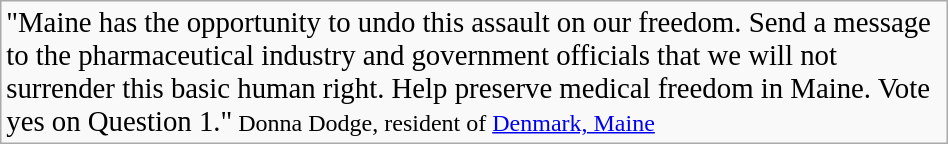<table class="wikitable" style="width:50%; margin-left: auto; margin-right: auto; border: none">
<tr "background:lightgrey;">
<td><big>"Maine has the opportunity to undo this assault on our freedom. Send a message to the pharmaceutical industry and government officials that we will not surrender this basic human right. Help preserve medical freedom in Maine. Vote yes on Question 1."</big> Donna Dodge, resident of <a href='#'>Denmark, Maine</a></td>
</tr>
</table>
